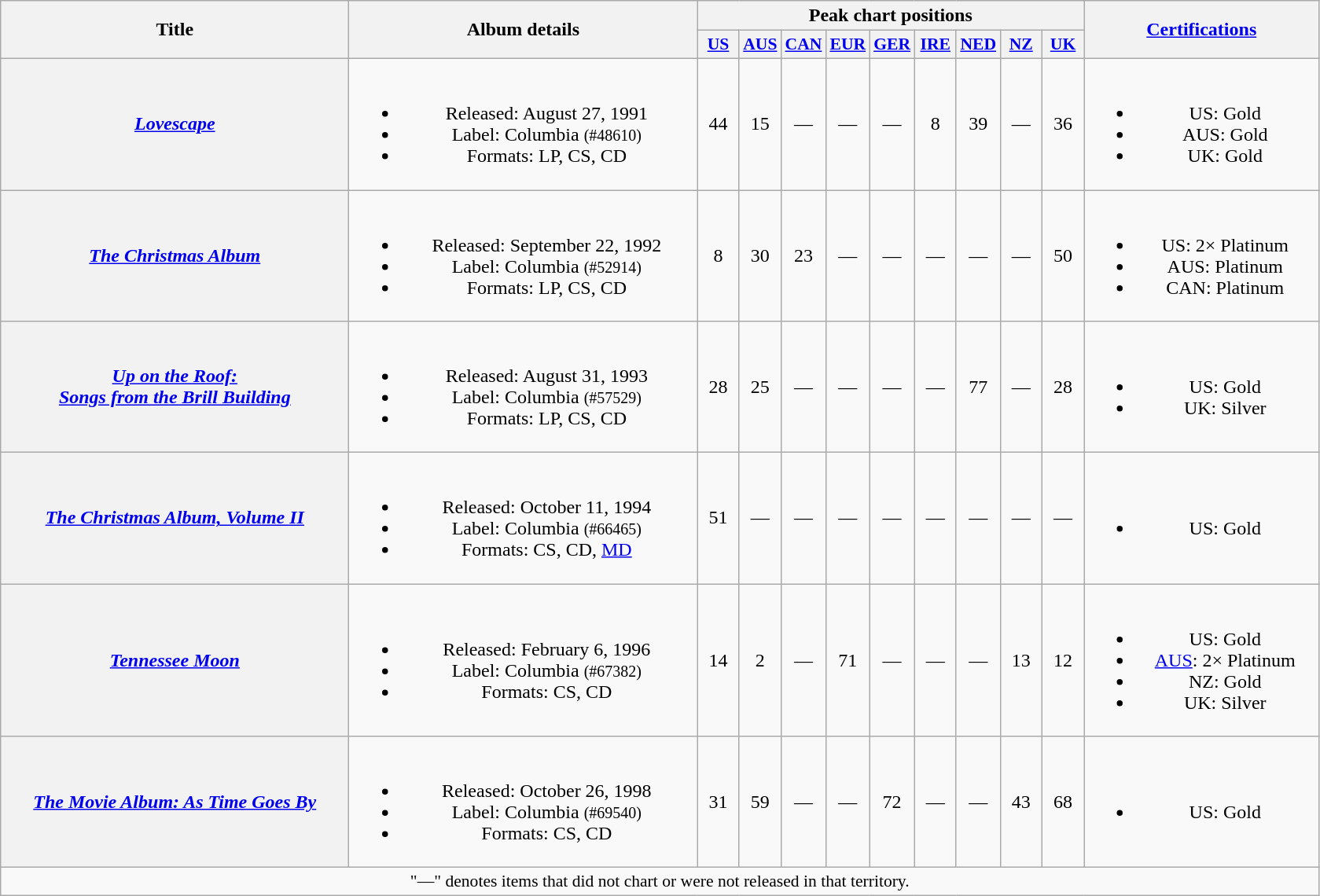<table class="wikitable plainrowheaders" style="text-align:center;">
<tr>
<th scope="col" rowspan="2" style="width:18em;">Title</th>
<th scope="col" rowspan="2" style="width:18em;">Album details</th>
<th scope="col" colspan="9">Peak chart positions</th>
<th scope="col" rowspan="2" style="width:12em;"><a href='#'>Certifications</a></th>
</tr>
<tr>
<th style="width:2em;font-size:90%;"><a href='#'>US</a><br></th>
<th style="width:2em;font-size:90%;"><a href='#'>AUS</a><br></th>
<th style="width:2em;font-size:90%;"><a href='#'>CAN</a><br></th>
<th style="width:2em;font-size:90%;"><a href='#'>EUR</a><br></th>
<th style="width:2em;font-size:90%;"><a href='#'>GER</a><br></th>
<th style="width:2em;font-size:90%;"><a href='#'>IRE</a><br></th>
<th style="width:2em;font-size:90%;"><a href='#'>NED</a><br></th>
<th style="width:2em;font-size:90%;"><a href='#'>NZ</a><br></th>
<th style="width:2em;font-size:90%;"><a href='#'>UK</a><br></th>
</tr>
<tr>
<th scope="row"><em><a href='#'>Lovescape</a></em></th>
<td><br><ul><li>Released: August 27, 1991</li><li>Label: Columbia <small>(#48610)</small></li><li>Formats: LP, CS, CD</li></ul></td>
<td>44</td>
<td>15</td>
<td>—</td>
<td>—</td>
<td>—</td>
<td>8</td>
<td>39</td>
<td>—</td>
<td>36</td>
<td><br><ul><li>US: Gold</li><li>AUS: Gold</li><li>UK: Gold</li></ul></td>
</tr>
<tr>
<th scope="row"><em><a href='#'>The Christmas Album</a></em></th>
<td><br><ul><li>Released: September 22, 1992</li><li>Label: Columbia <small>(#52914)</small></li><li>Formats: LP, CS, CD</li></ul></td>
<td>8</td>
<td>30</td>
<td>23</td>
<td>—</td>
<td>—</td>
<td>—</td>
<td>—</td>
<td>—</td>
<td>50</td>
<td><br><ul><li>US: 2× Platinum</li><li>AUS: Platinum</li><li>CAN: Platinum</li></ul></td>
</tr>
<tr>
<th scope="row"><em><a href='#'>Up on the Roof:<br>Songs from the Brill Building</a></em></th>
<td><br><ul><li>Released: August 31, 1993</li><li>Label: Columbia <small>(#57529)</small></li><li>Formats: LP, CS, CD</li></ul></td>
<td>28</td>
<td>25</td>
<td>—</td>
<td>—</td>
<td>—</td>
<td>—</td>
<td>77</td>
<td>—</td>
<td>28</td>
<td><br><ul><li>US: Gold</li><li>UK: Silver</li></ul></td>
</tr>
<tr>
<th scope="row"><em><a href='#'>The Christmas Album, Volume II</a></em></th>
<td><br><ul><li>Released: October 11, 1994</li><li>Label: Columbia <small>(#66465)</small></li><li>Formats: CS, CD, <a href='#'>MD</a></li></ul></td>
<td>51</td>
<td>—</td>
<td>—</td>
<td>—</td>
<td>—</td>
<td>—</td>
<td>—</td>
<td>—</td>
<td>—</td>
<td><br><ul><li>US: Gold</li></ul></td>
</tr>
<tr>
<th scope="row"><em><a href='#'>Tennessee Moon</a></em></th>
<td><br><ul><li>Released: February 6, 1996</li><li>Label: Columbia <small>(#67382)</small></li><li>Formats: CS, CD</li></ul></td>
<td>14</td>
<td>2</td>
<td>—</td>
<td>71</td>
<td>—</td>
<td>—</td>
<td>—</td>
<td>13</td>
<td>12</td>
<td><br><ul><li>US: Gold</li><li><a href='#'>AUS</a>: 2× Platinum</li><li>NZ: Gold</li><li>UK: Silver</li></ul></td>
</tr>
<tr>
<th scope="row"><em><a href='#'>The Movie Album: As Time Goes By</a></em></th>
<td><br><ul><li>Released: October 26, 1998</li><li>Label: Columbia <small>(#69540)</small></li><li>Formats: CS, CD</li></ul></td>
<td>31</td>
<td>59</td>
<td>—</td>
<td>—</td>
<td>72</td>
<td>—</td>
<td>—</td>
<td>43</td>
<td>68</td>
<td><br><ul><li>US: Gold</li></ul></td>
</tr>
<tr>
<td align="center" colspan="15" style="font-size:90%">"—" denotes items that did not chart or were not released in that territory.</td>
</tr>
</table>
